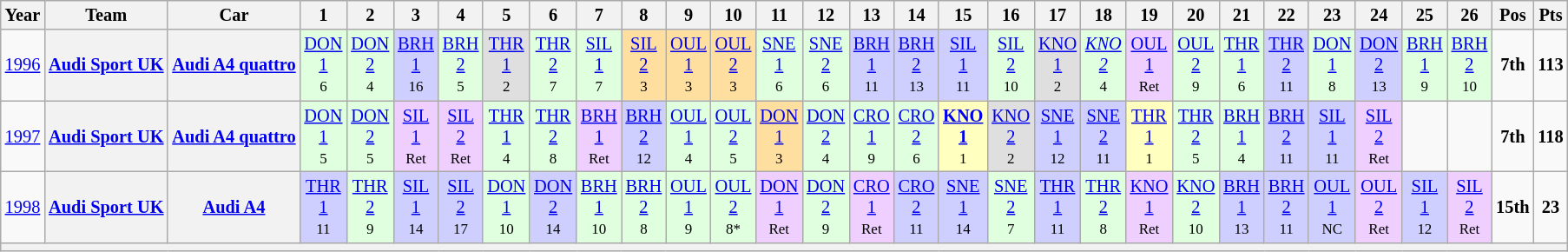<table class="wikitable" style="text-align:center; font-size:85%">
<tr>
<th>Year</th>
<th>Team</th>
<th>Car</th>
<th>1</th>
<th>2</th>
<th>3</th>
<th>4</th>
<th>5</th>
<th>6</th>
<th>7</th>
<th>8</th>
<th>9</th>
<th>10</th>
<th>11</th>
<th>12</th>
<th>13</th>
<th>14</th>
<th>15</th>
<th>16</th>
<th>17</th>
<th>18</th>
<th>19</th>
<th>20</th>
<th>21</th>
<th>22</th>
<th>23</th>
<th>24</th>
<th>25</th>
<th>26</th>
<th>Pos</th>
<th>Pts</th>
</tr>
<tr>
<td><a href='#'>1996</a></td>
<th nowrap><a href='#'>Audi Sport UK</a></th>
<th nowrap><a href='#'>Audi A4 quattro</a></th>
<td style="background:#DFFFDF;"><a href='#'>DON<br>1</a><br><small>6</small></td>
<td style="background:#DFFFDF;"><a href='#'>DON<br>2</a><br><small>4</small></td>
<td style="background:#CFCFFF;"><a href='#'>BRH<br>1</a><br><small>16</small></td>
<td style="background:#DFFFDF;"><a href='#'>BRH<br>2</a><br><small>5</small></td>
<td style="background:#DFDFDF;"><a href='#'>THR<br>1</a><br><small>2</small></td>
<td style="background:#DFFFDF;"><a href='#'>THR<br>2</a><br><small>7</small></td>
<td style="background:#DFFFDF;"><a href='#'>SIL<br>1</a><br><small>7</small></td>
<td style="background:#FFDF9F;"><a href='#'>SIL<br>2</a><br><small>3</small></td>
<td style="background:#FFDF9F;"><a href='#'>OUL<br>1</a><br><small>3</small></td>
<td style="background:#FFDF9F;"><a href='#'>OUL<br>2</a><br><small>3</small></td>
<td style="background:#DFFFDF;"><a href='#'>SNE<br>1</a><br><small>6</small></td>
<td style="background:#DFFFDF;"><a href='#'>SNE<br>2</a><br><small>6</small></td>
<td style="background:#CFCFFF;"><a href='#'>BRH<br>1</a><br><small>11</small></td>
<td style="background:#CFCFFF;"><a href='#'>BRH<br>2</a><br><small>13</small></td>
<td style="background:#CFCFFF;"><a href='#'>SIL<br>1</a><br><small>11</small></td>
<td style="background:#DFFFDF;"><a href='#'>SIL<br>2</a><br><small>10</small></td>
<td style="background:#DFDFDF;"><a href='#'>KNO<br>1</a><br><small>2</small></td>
<td style="background:#DFFFDF;"><em><a href='#'>KNO<br>2</a></em><br><small>4</small></td>
<td style="background:#EFCFFF;"><a href='#'>OUL<br>1</a><br><small>Ret</small></td>
<td style="background:#DFFFDF;"><a href='#'>OUL<br>2</a><br><small>9</small></td>
<td style="background:#DFFFDF;"><a href='#'>THR<br>1</a><br><small>6</small></td>
<td style="background:#CFCFFF;"><a href='#'>THR<br>2</a><br><small>11</small></td>
<td style="background:#DFFFDF;"><a href='#'>DON<br>1</a><br><small>8</small></td>
<td style="background:#CFCFFF;"><a href='#'>DON<br>2</a><br><small>13</small></td>
<td style="background:#DFFFDF;"><a href='#'>BRH<br>1</a><br><small>9</small></td>
<td style="background:#DFFFDF;"><a href='#'>BRH<br>2</a><br><small>10</small></td>
<td><strong>7th</strong></td>
<td><strong>113</strong></td>
</tr>
<tr>
<td><a href='#'>1997</a></td>
<th nowrap><a href='#'>Audi Sport UK</a></th>
<th nowrap><a href='#'>Audi A4 quattro</a></th>
<td style="background:#DFFFDF;"><a href='#'>DON<br>1</a><br><small>5</small></td>
<td style="background:#DFFFDF;"><a href='#'>DON<br>2</a><br><small>5</small></td>
<td style="background:#EFCFFF;"><a href='#'>SIL<br>1</a><br><small>Ret</small></td>
<td style="background:#EFCFFF;"><a href='#'>SIL<br>2</a><br><small>Ret</small></td>
<td style="background:#DFFFDF;"><a href='#'>THR<br>1</a><br><small>4</small></td>
<td style="background:#DFFFDF;"><a href='#'>THR<br>2</a><br><small>8</small></td>
<td style="background:#EFCFFF;"><a href='#'>BRH<br>1</a><br><small>Ret</small></td>
<td style="background:#CFCFFF;"><a href='#'>BRH<br>2</a><br><small>12</small></td>
<td style="background:#DFFFDF;"><a href='#'>OUL<br>1</a><br><small>4</small></td>
<td style="background:#DFFFDF;"><a href='#'>OUL<br>2</a><br><small>5</small></td>
<td style="background:#FFDF9F;"><a href='#'>DON<br>1</a><br><small>3</small></td>
<td style="background:#DFFFDF;"><a href='#'>DON<br>2</a><br><small>4</small></td>
<td style="background:#DFFFDF;"><a href='#'>CRO<br>1</a><br><small>9</small></td>
<td style="background:#DFFFDF;"><a href='#'>CRO<br>2</a><br><small>6</small></td>
<td style="background:#FFFFBF;"><strong><a href='#'>KNO<br>1</a></strong><br><small>1</small></td>
<td style="background:#DFDFDF;"><a href='#'>KNO<br>2</a><br><small>2</small></td>
<td style="background:#CFCFFF;"><a href='#'>SNE<br>1</a><br><small>12</small></td>
<td style="background:#CFCFFF;"><a href='#'>SNE<br>2</a><br><small>11</small></td>
<td style="background:#FFFFBF;"><a href='#'>THR<br>1</a><br><small>1</small></td>
<td style="background:#DFFFDF;"><a href='#'>THR<br>2</a><br><small>5</small></td>
<td style="background:#DFFFDF;"><a href='#'>BRH<br>1</a><br><small>4</small></td>
<td style="background:#CFCFFF;"><a href='#'>BRH<br>2</a><br><small>11</small></td>
<td style="background:#CFCFFF;"><a href='#'>SIL<br>1</a><br><small>11</small></td>
<td style="background:#EFCFFF;"><a href='#'>SIL<br>2</a><br><small>Ret</small></td>
<td></td>
<td></td>
<td><strong>7th</strong></td>
<td><strong>118</strong></td>
</tr>
<tr>
<td><a href='#'>1998</a></td>
<th nowrap><a href='#'>Audi Sport UK</a></th>
<th nowrap><a href='#'>Audi A4</a></th>
<td style="background:#CFCFFF;"><a href='#'>THR<br>1</a><br><small>11</small></td>
<td style="background:#DFFFDF;"><a href='#'>THR<br>2</a><br><small>9</small></td>
<td style="background:#CFCFFF;"><a href='#'>SIL<br>1</a><br><small>14</small></td>
<td style="background:#CFCFFF;"><a href='#'>SIL<br>2</a><br><small>17</small></td>
<td style="background:#DFFFDF;"><a href='#'>DON<br>1</a><br><small>10</small></td>
<td style="background:#CFCFFF;"><a href='#'>DON<br>2</a><br><small>14</small></td>
<td style="background:#DFFFDF;"><a href='#'>BRH<br>1</a><br><small>10</small></td>
<td style="background:#DFFFDF;"><a href='#'>BRH<br>2</a><br><small>8</small></td>
<td style="background:#DFFFDF;"><a href='#'>OUL<br>1</a><br><small>9</small></td>
<td style="background:#DFFFDF;"><a href='#'>OUL<br>2</a><br><small>8*</small></td>
<td style="background:#EFCFFF;"><a href='#'>DON<br>1</a><br><small>Ret</small></td>
<td style="background:#DFFFDF;"><a href='#'>DON<br>2</a><br><small>9</small></td>
<td style="background:#EFCFFF;"><a href='#'>CRO<br>1</a><br><small>Ret</small></td>
<td style="background:#CFCFFF;"><a href='#'>CRO<br>2</a><br><small>11</small></td>
<td style="background:#CFCFFF;"><a href='#'>SNE<br>1</a><br><small>14</small></td>
<td style="background:#DFFFDF;"><a href='#'>SNE<br>2</a><br><small>7</small></td>
<td style="background:#CFCFFF;"><a href='#'>THR<br>1</a><br><small>11</small></td>
<td style="background:#DFFFDF;"><a href='#'>THR<br>2</a><br><small>8</small></td>
<td style="background:#EFCFFF;"><a href='#'>KNO<br>1</a><br><small>Ret</small></td>
<td style="background:#DFFFDF;"><a href='#'>KNO<br>2</a><br><small>10</small></td>
<td style="background:#CFCFFF;"><a href='#'>BRH<br>1</a><br><small>13</small></td>
<td style="background:#CFCFFF;"><a href='#'>BRH<br>2</a><br><small>11</small></td>
<td style="background:#CFCFFF;"><a href='#'>OUL<br>1</a><br><small>NC</small></td>
<td style="background:#EFCFFF;"><a href='#'>OUL<br>2</a><br><small>Ret</small></td>
<td style="background:#CFCFFF;"><a href='#'>SIL<br>1</a><br><small>12</small></td>
<td style="background:#EFCFFF;"><a href='#'>SIL<br>2</a><br><small>Ret</small></td>
<td><strong>15th</strong></td>
<td><strong>23</strong></td>
</tr>
<tr>
<th colspan="31"></th>
</tr>
</table>
